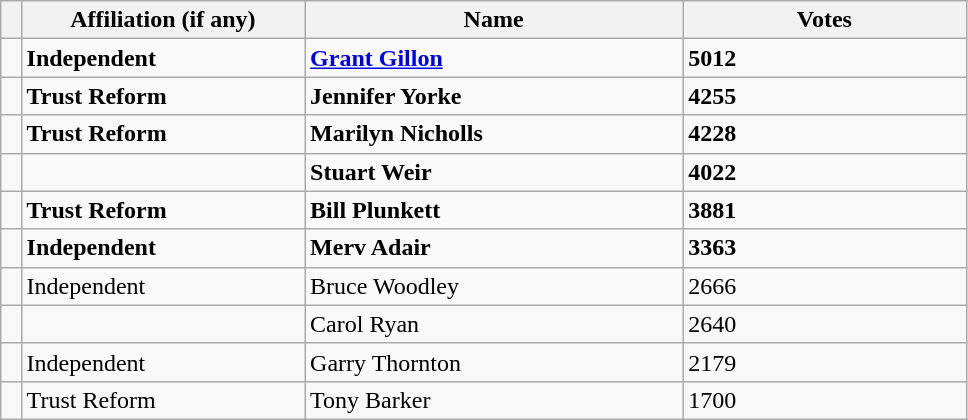<table class="wikitable" style="width:51%;">
<tr>
<th style="width:1%;"></th>
<th style="width:15%;">Affiliation (if any)</th>
<th style="width:20%;">Name</th>
<th style="width:15%;">Votes</th>
</tr>
<tr>
<td bgcolor=></td>
<td><strong>Independent </strong></td>
<td><strong><a href='#'>Grant Gillon</a></strong></td>
<td><strong>5012</strong></td>
</tr>
<tr>
<td bgcolor=></td>
<td><strong>Trust Reform </strong></td>
<td><strong>Jennifer Yorke</strong></td>
<td><strong>4255</strong></td>
</tr>
<tr>
<td bgcolor=></td>
<td><strong>Trust Reform </strong></td>
<td><strong>Marilyn Nicholls</strong></td>
<td><strong>4228</strong></td>
</tr>
<tr>
<td bgcolor=></td>
<td></td>
<td><strong>Stuart Weir</strong></td>
<td><strong>4022</strong></td>
</tr>
<tr>
<td bgcolor=></td>
<td><strong>Trust Reform</strong></td>
<td><strong>Bill Plunkett</strong></td>
<td><strong>3881</strong></td>
</tr>
<tr>
<td bgcolor=></td>
<td><strong>Independent </strong></td>
<td><strong>Merv Adair</strong></td>
<td><strong>3363</strong></td>
</tr>
<tr>
<td bgcolor=></td>
<td>Independent</td>
<td>Bruce Woodley</td>
<td>2666</td>
</tr>
<tr>
<td bgcolor=></td>
<td></td>
<td>Carol Ryan</td>
<td>2640</td>
</tr>
<tr>
<td bgcolor=></td>
<td>Independent</td>
<td>Garry Thornton</td>
<td>2179</td>
</tr>
<tr>
<td bgcolor=></td>
<td>Trust Reform</td>
<td>Tony Barker</td>
<td>1700</td>
</tr>
</table>
